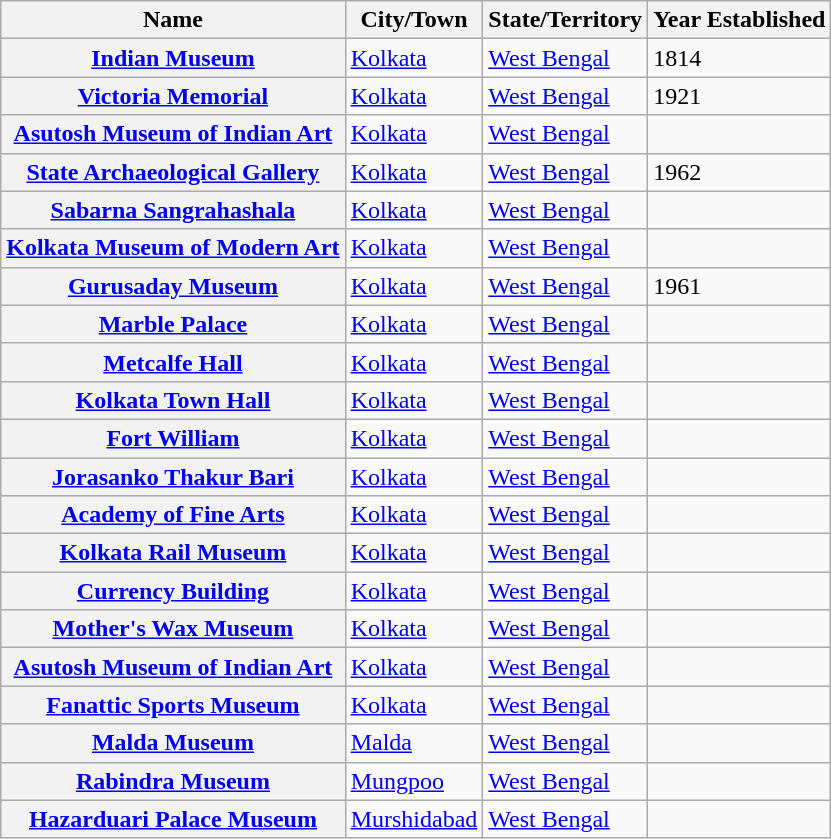<table class="wikitable sortable">
<tr>
<th scope=col>Name</th>
<th scope=col>City/Town</th>
<th scope=col>State/Territory</th>
<th scope=col>Year Established</th>
</tr>
<tr>
<th scope=row><a href='#'>Indian Museum</a></th>
<td><a href='#'>Kolkata</a></td>
<td><a href='#'>West Bengal</a></td>
<td>1814</td>
</tr>
<tr>
<th scope=row><a href='#'>Victoria Memorial</a></th>
<td><a href='#'>Kolkata</a></td>
<td><a href='#'>West Bengal</a></td>
<td>1921</td>
</tr>
<tr>
<th scope=row><a href='#'>Asutosh Museum of Indian Art</a></th>
<td><a href='#'>Kolkata</a></td>
<td><a href='#'>West Bengal</a></td>
<td></td>
</tr>
<tr>
<th scope=row><a href='#'>State Archaeological Gallery</a></th>
<td><a href='#'>Kolkata</a></td>
<td><a href='#'>West Bengal</a></td>
<td>1962</td>
</tr>
<tr>
<th scope=row><a href='#'>Sabarna Sangrahashala</a></th>
<td><a href='#'>Kolkata</a></td>
<td><a href='#'>West Bengal</a></td>
<td></td>
</tr>
<tr>
<th scope=row><a href='#'>Kolkata Museum of Modern Art</a></th>
<td><a href='#'>Kolkata</a></td>
<td><a href='#'>West Bengal</a></td>
<td></td>
</tr>
<tr>
<th scope=row><a href='#'>Gurusaday Museum</a></th>
<td><a href='#'>Kolkata</a></td>
<td><a href='#'>West Bengal</a></td>
<td>1961</td>
</tr>
<tr>
<th scope=row><a href='#'>Marble Palace</a></th>
<td><a href='#'>Kolkata</a></td>
<td><a href='#'>West Bengal</a></td>
<td></td>
</tr>
<tr>
<th scope=row><a href='#'>Metcalfe Hall</a></th>
<td><a href='#'>Kolkata</a></td>
<td><a href='#'>West Bengal</a></td>
<td></td>
</tr>
<tr>
<th scope=row><a href='#'>Kolkata Town Hall</a></th>
<td><a href='#'>Kolkata</a></td>
<td><a href='#'>West Bengal</a></td>
<td></td>
</tr>
<tr>
<th scope=row><a href='#'>Fort William</a></th>
<td><a href='#'>Kolkata</a></td>
<td><a href='#'>West Bengal</a></td>
<td></td>
</tr>
<tr>
<th scope=row><a href='#'>Jorasanko Thakur Bari</a></th>
<td><a href='#'>Kolkata</a></td>
<td><a href='#'>West Bengal</a></td>
<td></td>
</tr>
<tr>
<th scope=row><a href='#'>Academy of Fine Arts</a></th>
<td><a href='#'>Kolkata</a></td>
<td><a href='#'>West Bengal</a></td>
<td></td>
</tr>
<tr>
<th scope=row><a href='#'>Kolkata Rail Museum</a></th>
<td><a href='#'>Kolkata</a></td>
<td><a href='#'>West Bengal</a></td>
<td></td>
</tr>
<tr>
<th scope=row><a href='#'>Currency Building</a></th>
<td><a href='#'>Kolkata</a></td>
<td><a href='#'>West Bengal</a></td>
<td></td>
</tr>
<tr>
<th scope=row><a href='#'>Mother's Wax Museum</a></th>
<td><a href='#'>Kolkata</a></td>
<td><a href='#'>West Bengal</a></td>
<td></td>
</tr>
<tr>
<th scope=row><a href='#'>Asutosh Museum of Indian Art</a></th>
<td><a href='#'>Kolkata</a></td>
<td><a href='#'>West Bengal</a></td>
<td></td>
</tr>
<tr>
<th scope=row><a href='#'>Fanattic Sports Museum</a></th>
<td><a href='#'>Kolkata</a></td>
<td><a href='#'>West Bengal</a></td>
<td></td>
</tr>
<tr>
<th scope=row><a href='#'>Malda Museum</a></th>
<td><a href='#'>Malda</a></td>
<td><a href='#'>West Bengal</a></td>
<td></td>
</tr>
<tr>
<th scope=row><a href='#'>Rabindra Museum</a></th>
<td><a href='#'>Mungpoo</a></td>
<td><a href='#'>West Bengal</a></td>
<td></td>
</tr>
<tr>
<th scope=row><a href='#'>Hazarduari Palace Museum</a></th>
<td><a href='#'>Murshidabad</a></td>
<td><a href='#'>West Bengal</a></td>
<td></td>
</tr>
</table>
